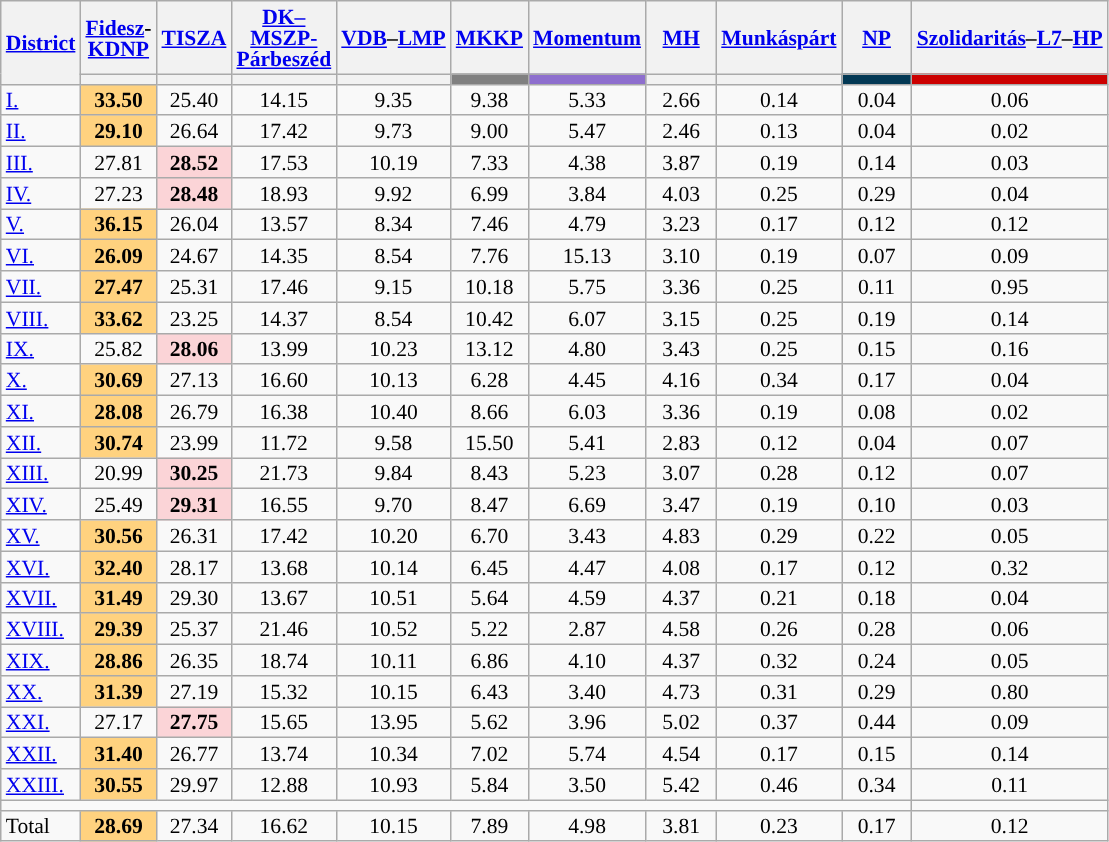<table class="wikitable sortable" style="text-align:center;font-size:90%;line-height:14px">
<tr style="height:40px;">
<th style="width:30px;" rowspan="2"><a href='#'>District</a></th>
<th style="width:40px;"><a href='#'>Fidesz</a>-<a href='#'>KDNP</a></th>
<th style="width:40px;"><a href='#'>TISZA</a></th>
<th style="width:40px;"><a href='#'>DK–MSZP-Párbeszéd</a></th>
<th style="width:40px;"><a href='#'>VDB</a>–<a href='#'>LMP</a></th>
<th style="width:40px;"><a href='#'>MKKP</a></th>
<th style="width:40px;"><a href='#'>Momentum</a></th>
<th style="width:40px;"><a href='#'>MH</a></th>
<th style="width:40px;"><a href='#'>Munkáspárt</a></th>
<th style="width:40px;"><a href='#'>NP</a></th>
<th style="width:40px;"><a href='#'>Szolidaritás</a>–<a href='#'>L7</a>–<a href='#'>HP</a></th>
</tr>
<tr>
<th style="background:"></th>
<th style="background:"></th>
<th style="background:"></th>
<th style="background:"></th>
<th style="background:#808080;"></th>
<th style="background:#8E6FCE;"></th>
<th style="background:"></th>
<th style="background:"></th>
<th style="background:#023854;"></th>
<th style="background:#CC0000;"></th>
</tr>
<tr>
<td align="left"><a href='#'>I.</a></td>
<td style="background:#ffd27f;"><strong>33.50</strong></td>
<td>25.40</td>
<td>14.15</td>
<td>9.35</td>
<td>9.38</td>
<td>5.33</td>
<td>2.66</td>
<td>0.14</td>
<td>0.04</td>
<td>0.06</td>
</tr>
<tr>
<td align="left"><a href='#'>II.</a></td>
<td style="background:#ffd27f;"><strong>29.10</strong></td>
<td>26.64</td>
<td>17.42</td>
<td>9.73</td>
<td>9.00</td>
<td>5.47</td>
<td>2.46</td>
<td>0.13</td>
<td>0.04</td>
<td>0.02</td>
</tr>
<tr>
<td align="left"><a href='#'>III.</a></td>
<td>27.81</td>
<td style="background:#FBD4D7;"><strong>28.52</strong></td>
<td>17.53</td>
<td>10.19</td>
<td>7.33</td>
<td>4.38</td>
<td>3.87</td>
<td>0.19</td>
<td>0.14</td>
<td>0.03</td>
</tr>
<tr>
<td align="left"><a href='#'>IV.</a></td>
<td>27.23</td>
<td style="background:#FBD4D7;"><strong>28.48</strong></td>
<td>18.93</td>
<td>9.92</td>
<td>6.99</td>
<td>3.84</td>
<td>4.03</td>
<td>0.25</td>
<td>0.29</td>
<td>0.04</td>
</tr>
<tr>
<td align="left"><a href='#'>V.</a></td>
<td style="background:#ffd27f;"><strong>36.15</strong></td>
<td>26.04</td>
<td>13.57</td>
<td>8.34</td>
<td>7.46</td>
<td>4.79</td>
<td>3.23</td>
<td>0.17</td>
<td>0.12</td>
<td>0.12</td>
</tr>
<tr>
<td align="left"><a href='#'>VI.</a></td>
<td style="background:#ffd27f;"><strong>26.09</strong></td>
<td>24.67</td>
<td>14.35</td>
<td>8.54</td>
<td>7.76</td>
<td>15.13</td>
<td>3.10</td>
<td>0.19</td>
<td>0.07</td>
<td>0.09</td>
</tr>
<tr>
<td align="left"><a href='#'>VII.</a></td>
<td style="background:#ffd27f;"><strong>27.47</strong></td>
<td>25.31</td>
<td>17.46</td>
<td>9.15</td>
<td>10.18</td>
<td>5.75</td>
<td>3.36</td>
<td>0.25</td>
<td>0.11</td>
<td>0.95</td>
</tr>
<tr>
<td align="left"><a href='#'>VIII.</a></td>
<td style="background:#ffd27f;"><strong>33.62</strong></td>
<td>23.25</td>
<td>14.37</td>
<td>8.54</td>
<td>10.42</td>
<td>6.07</td>
<td>3.15</td>
<td>0.25</td>
<td>0.19</td>
<td>0.14</td>
</tr>
<tr>
<td align="left"><a href='#'>IX.</a></td>
<td>25.82</td>
<td style="background:#FBD4D7;"><strong>28.06</strong></td>
<td>13.99</td>
<td>10.23</td>
<td>13.12</td>
<td>4.80</td>
<td>3.43</td>
<td>0.25</td>
<td>0.15</td>
<td>0.16</td>
</tr>
<tr>
<td align="left"><a href='#'>X.</a></td>
<td style="background:#ffd27f;"><strong>30.69</strong></td>
<td>27.13</td>
<td>16.60</td>
<td>10.13</td>
<td>6.28</td>
<td>4.45</td>
<td>4.16</td>
<td>0.34</td>
<td>0.17</td>
<td>0.04</td>
</tr>
<tr>
<td align="left"><a href='#'>XI.</a></td>
<td style="background:#ffd27f;"><strong>28.08</strong></td>
<td>26.79</td>
<td>16.38</td>
<td>10.40</td>
<td>8.66</td>
<td>6.03</td>
<td>3.36</td>
<td>0.19</td>
<td>0.08</td>
<td>0.02</td>
</tr>
<tr>
<td align="left"><a href='#'>XII.</a></td>
<td style="background:#ffd27f;"><strong>30.74</strong></td>
<td>23.99</td>
<td>11.72</td>
<td>9.58</td>
<td>15.50</td>
<td>5.41</td>
<td>2.83</td>
<td>0.12</td>
<td>0.04</td>
<td>0.07</td>
</tr>
<tr>
<td align="left"><a href='#'>XIII.</a></td>
<td>20.99</td>
<td style="background:#FBD4D7;"><strong>30.25</strong></td>
<td>21.73</td>
<td>9.84</td>
<td>8.43</td>
<td>5.23</td>
<td>3.07</td>
<td>0.28</td>
<td>0.12</td>
<td>0.07</td>
</tr>
<tr>
<td align="left"><a href='#'>XIV.</a></td>
<td>25.49</td>
<td style="background:#FBD4D7;"><strong>29.31</strong></td>
<td>16.55</td>
<td>9.70</td>
<td>8.47</td>
<td>6.69</td>
<td>3.47</td>
<td>0.19</td>
<td>0.10</td>
<td>0.03</td>
</tr>
<tr>
<td align="left"><a href='#'>XV.</a></td>
<td style="background:#ffd27f;"><strong>30.56</strong></td>
<td>26.31</td>
<td>17.42</td>
<td>10.20</td>
<td>6.70</td>
<td>3.43</td>
<td>4.83</td>
<td>0.29</td>
<td>0.22</td>
<td>0.05</td>
</tr>
<tr>
<td align="left"><a href='#'>XVI.</a></td>
<td style="background:#ffd27f;"><strong>32.40</strong></td>
<td>28.17</td>
<td>13.68</td>
<td>10.14</td>
<td>6.45</td>
<td>4.47</td>
<td>4.08</td>
<td>0.17</td>
<td>0.12</td>
<td>0.32</td>
</tr>
<tr>
<td align="left"><a href='#'>XVII.</a></td>
<td style="background:#ffd27f;"><strong>31.49</strong></td>
<td>29.30</td>
<td>13.67</td>
<td>10.51</td>
<td>5.64</td>
<td>4.59</td>
<td>4.37</td>
<td>0.21</td>
<td>0.18</td>
<td>0.04</td>
</tr>
<tr>
<td align="left"><a href='#'>XVIII.</a></td>
<td style="background:#ffd27f;"><strong>29.39</strong></td>
<td>25.37</td>
<td>21.46</td>
<td>10.52</td>
<td>5.22</td>
<td>2.87</td>
<td>4.58</td>
<td>0.26</td>
<td>0.28</td>
<td>0.06</td>
</tr>
<tr>
<td align="left"><a href='#'>XIX.</a></td>
<td style="background:#ffd27f;"><strong>28.86</strong></td>
<td>26.35</td>
<td>18.74</td>
<td>10.11</td>
<td>6.86</td>
<td>4.10</td>
<td>4.37</td>
<td>0.32</td>
<td>0.24</td>
<td>0.05</td>
</tr>
<tr>
<td align="left"><a href='#'>XX.</a></td>
<td style="background:#ffd27f;"><strong>31.39</strong></td>
<td>27.19</td>
<td>15.32</td>
<td>10.15</td>
<td>6.43</td>
<td>3.40</td>
<td>4.73</td>
<td>0.31</td>
<td>0.29</td>
<td>0.80</td>
</tr>
<tr>
<td align="left"><a href='#'>XXI.</a></td>
<td>27.17</td>
<td style="background:#FBD4D7;"><strong>27.75</strong></td>
<td>15.65</td>
<td>13.95</td>
<td>5.62</td>
<td>3.96</td>
<td>5.02</td>
<td>0.37</td>
<td>0.44</td>
<td>0.09</td>
</tr>
<tr>
<td align="left"><a href='#'>XXII.</a></td>
<td style="background:#ffd27f;"><strong>31.40</strong></td>
<td>26.77</td>
<td>13.74</td>
<td>10.34</td>
<td>7.02</td>
<td>5.74</td>
<td>4.54</td>
<td>0.17</td>
<td>0.15</td>
<td>0.14</td>
</tr>
<tr>
<td align="left"><a href='#'>XXIII.</a></td>
<td style="background:#ffd27f;"><strong>30.55</strong></td>
<td>29.97</td>
<td>12.88</td>
<td>10.93</td>
<td>5.84</td>
<td>3.50</td>
<td>5.42</td>
<td>0.46</td>
<td>0.34</td>
<td>0.11</td>
</tr>
<tr>
<td colspan=10></td>
</tr>
<tr>
<td align="left">Total</td>
<td style="background:#ffd27f;"><strong>28.69</strong></td>
<td>27.34</td>
<td>16.62</td>
<td>10.15</td>
<td>7.89</td>
<td>4.98</td>
<td>3.81</td>
<td>0.23</td>
<td>0.17</td>
<td>0.12</td>
</tr>
</table>
